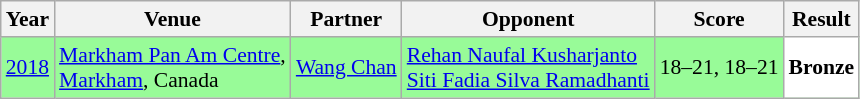<table class="sortable wikitable" style="font-size: 90%;">
<tr>
<th>Year</th>
<th>Venue</th>
<th>Partner</th>
<th>Opponent</th>
<th>Score</th>
<th>Result</th>
</tr>
<tr style="background:#98FB98">
<td align="center"><a href='#'>2018</a></td>
<td align="left"><a href='#'>Markham Pan Am Centre</a>,<br><a href='#'>Markham</a>, Canada</td>
<td align="left"> <a href='#'>Wang Chan</a></td>
<td align="left"> <a href='#'>Rehan Naufal Kusharjanto</a><br> <a href='#'>Siti Fadia Silva Ramadhanti</a></td>
<td align="left">18–21, 18–21</td>
<td style="text-align:left; background:white"> <strong>Bronze</strong></td>
</tr>
</table>
